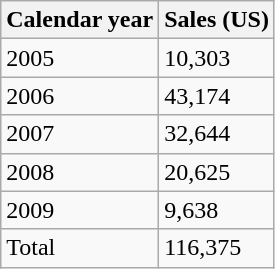<table class="wikitable">
<tr>
<th>Calendar year</th>
<th>Sales (US)</th>
</tr>
<tr>
<td>2005</td>
<td>10,303</td>
</tr>
<tr>
<td>2006</td>
<td>43,174</td>
</tr>
<tr>
<td>2007</td>
<td>32,644</td>
</tr>
<tr>
<td>2008</td>
<td>20,625</td>
</tr>
<tr>
<td>2009</td>
<td>9,638</td>
</tr>
<tr>
<td>Total</td>
<td>116,375</td>
</tr>
</table>
